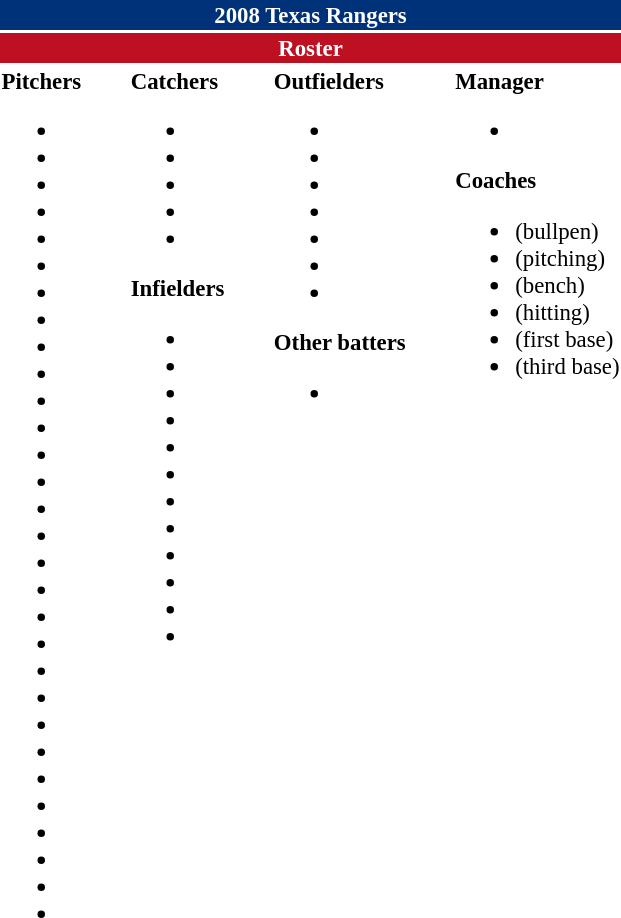<table class="toccolours" style="font-size: 95%;">
<tr>
<th colspan="10" style="background-color: #003279; color: #FFFFFF; text-align: center;">2008 Texas Rangers</th>
</tr>
<tr>
<td colspan="10" style="background-color: #bd1021; color: white; text-align: center;"><strong>Roster</strong></td>
</tr>
<tr>
<td valign="top"><strong>Pitchers</strong><br><ul><li></li><li></li><li></li><li></li><li></li><li></li><li></li><li></li><li></li><li></li><li></li><li></li><li></li><li></li><li></li><li></li><li></li><li></li><li></li><li></li><li></li><li></li><li></li><li></li><li></li><li></li><li></li><li></li><li></li><li></li></ul></td>
<td width="25px"></td>
<td valign="top"><strong>Catchers</strong><br><ul><li></li><li></li><li></li><li></li><li></li></ul><strong>Infielders</strong><ul><li></li><li></li><li></li><li></li><li></li><li></li><li></li><li></li><li></li><li></li><li></li><li></li></ul></td>
<td width="25px"></td>
<td valign="top"><strong>Outfielders</strong><br><ul><li></li><li></li><li></li><li></li><li></li><li></li><li></li></ul><strong>Other batters</strong><ul><li></li></ul></td>
<td width="25px"></td>
<td valign="top"><strong>Manager</strong><br><ul><li></li></ul><strong>Coaches</strong><ul><li> (bullpen)</li><li> (pitching)</li><li> (bench)</li><li> (hitting)</li><li> (first base)</li><li> (third base)</li></ul></td>
</tr>
</table>
